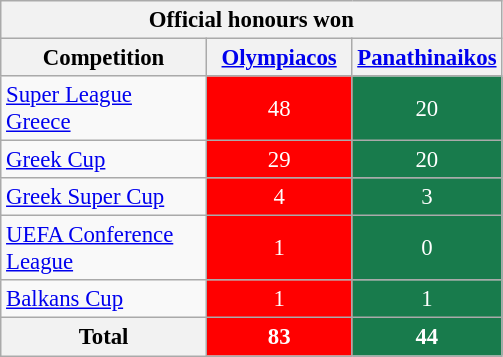<table class="wikitable" style="text-align:center;font-size:95%">
<tr>
<th colspan=3>Official honours won</th>
</tr>
<tr>
<th width="130">Competition</th>
<th width="90"><a href='#'>Olympiacos</a></th>
<th width="90"><a href='#'>Panathinaikos</a></th>
</tr>
<tr>
<td align=left><a href='#'>Super League Greece</a></td>
<td style="color:#ffffff;background:#ff0000">48</td>
<td style="color:#ffffff;background:#187B4C">20</td>
</tr>
<tr>
<td align=left><a href='#'>Greek Cup</a></td>
<td style="color:#ffffff;background:#ff0000">29</td>
<td style="color:#ffffff;background:#187B4C">20</td>
</tr>
<tr>
<td align=left><a href='#'>Greek Super Cup</a></td>
<td style="color:#ffffff;background:#ff0000">4</td>
<td style="color:#ffffff;background:#187B4C">3</td>
</tr>
<tr>
<td align=left><a href='#'>UEFA Conference League</a></td>
<td style="color:#ffffff;background:#ff0000">1</td>
<td style="color:#ffffff;background:#187B4C">0</td>
</tr>
<tr>
<td align=left><a href='#'>Balkans Cup</a></td>
<td style="color:#ffffff;background:#ff0000">1</td>
<td style="color:#ffffff;background:#187B4C">1</td>
</tr>
<tr>
<th>Total</th>
<td style="color:#ffffff;background:#ff0000"><strong>83</strong></td>
<td style="color:#ffffff;background:#187B4C"><strong>44</strong></td>
</tr>
</table>
